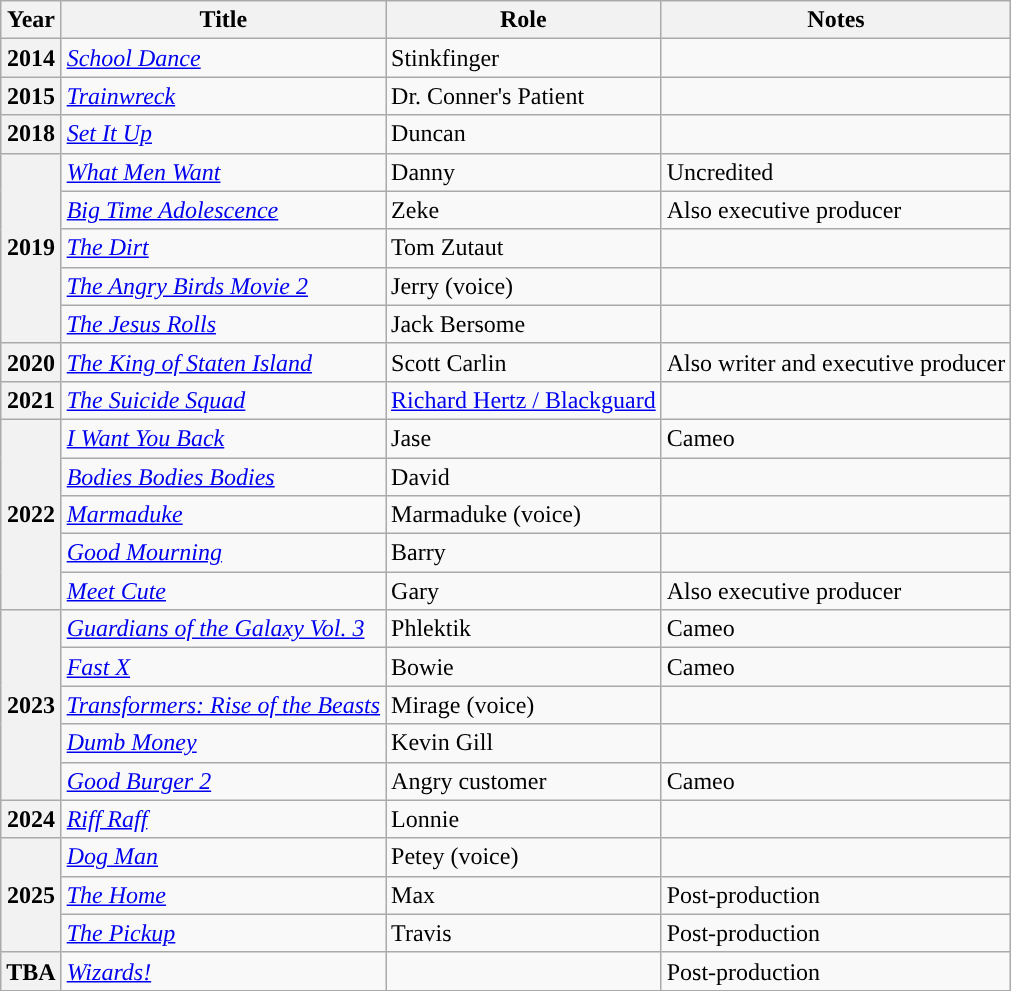<table class="wikitable plainrowheaders sortable" style="margin-right: 0;">
<tr>
<th scope="col">Year</th>
<th scope="col">Title</th>
<th scope="col">Role</th>
<th scope="col">Notes</th>
</tr>
<tr>
<th scope="row">2014</th>
<td><em><a href='#'>School Dance</a></em></td>
<td>Stinkfinger</td>
<td></td>
</tr>
<tr>
<th scope="row">2015</th>
<td><em><a href='#'>Trainwreck</a></em></td>
<td>Dr. Conner's Patient</td>
<td></td>
</tr>
<tr>
<th scope="row">2018</th>
<td><em><a href='#'>Set It Up</a></em></td>
<td>Duncan</td>
<td></td>
</tr>
<tr>
<th scope="row" rowspan="5">2019</th>
<td><em><a href='#'>What Men Want</a></em></td>
<td>Danny</td>
<td>Uncredited</td>
</tr>
<tr>
<td scope="row"><em><a href='#'>Big Time Adolescence</a></em></td>
<td>Zeke</td>
<td>Also executive producer</td>
</tr>
<tr>
<td scope="row"><em><a href='#'>The Dirt</a></em></td>
<td>Tom Zutaut</td>
<td></td>
</tr>
<tr>
<td scope="row"><em><a href='#'>The Angry Birds Movie 2</a></em></td>
<td>Jerry (voice)</td>
<td></td>
</tr>
<tr>
<td scope="row"><em><a href='#'>The Jesus Rolls</a></em></td>
<td>Jack Bersome</td>
<td></td>
</tr>
<tr>
<th scope="row">2020</th>
<td><em><a href='#'>The King of Staten Island</a></em></td>
<td>Scott Carlin</td>
<td>Also writer and executive producer</td>
</tr>
<tr>
<th scope="row">2021</th>
<td><em><a href='#'>The Suicide Squad</a></em></td>
<td><a href='#'>Richard Hertz / Blackguard</a></td>
<td></td>
</tr>
<tr>
<th scope="row" rowspan="5">2022</th>
<td><em><a href='#'>I Want You Back</a></em></td>
<td>Jase</td>
<td>Cameo</td>
</tr>
<tr>
<td><em><a href='#'>Bodies Bodies Bodies</a></em></td>
<td>David</td>
<td></td>
</tr>
<tr>
<td><em><a href='#'>Marmaduke</a></em></td>
<td>Marmaduke (voice)</td>
<td></td>
</tr>
<tr>
<td><em><a href='#'>Good Mourning</a></em></td>
<td>Barry</td>
<td></td>
</tr>
<tr>
<td><em><a href='#'>Meet Cute</a></em></td>
<td>Gary</td>
<td>Also executive producer</td>
</tr>
<tr>
<th scope="row" rowspan="5”">2023</th>
<td><em><a href='#'>Guardians of the Galaxy Vol. 3</a></em></td>
<td>Phlektik</td>
<td>Cameo</td>
</tr>
<tr>
<td><em><a href='#'>Fast X</a></em></td>
<td>Bowie</td>
<td>Cameo</td>
</tr>
<tr>
<td><em><a href='#'>Transformers: Rise of the Beasts</a></em></td>
<td>Mirage (voice)</td>
<td></td>
</tr>
<tr>
<td><em><a href='#'>Dumb Money</a></em></td>
<td>Kevin Gill</td>
<td></td>
</tr>
<tr>
<td><em><a href='#'>Good Burger 2</a></em></td>
<td>Angry customer</td>
<td>Cameo</td>
</tr>
<tr>
<th scope="row">2024</th>
<td scope="row"><em><a href='#'>Riff Raff</a></em></td>
<td>Lonnie</td>
<td></td>
</tr>
<tr>
<th rowspan="3" scope="row">2025</th>
<td><em><a href='#'>Dog Man</a></em></td>
<td>Petey (voice)</td>
<td></td>
</tr>
<tr>
<td><em><a href='#'>The Home</a></em></td>
<td>Max</td>
<td>Post-production</td>
</tr>
<tr>
<td scope="row"><em><a href='#'>The Pickup</a></em></td>
<td>Travis</td>
<td>Post-production</td>
</tr>
<tr>
<th scope="row">TBA</th>
<td scope="row"><em><a href='#'>Wizards!</a></em></td>
<td></td>
<td>Post-production</td>
</tr>
<tr>
</tr>
</table>
